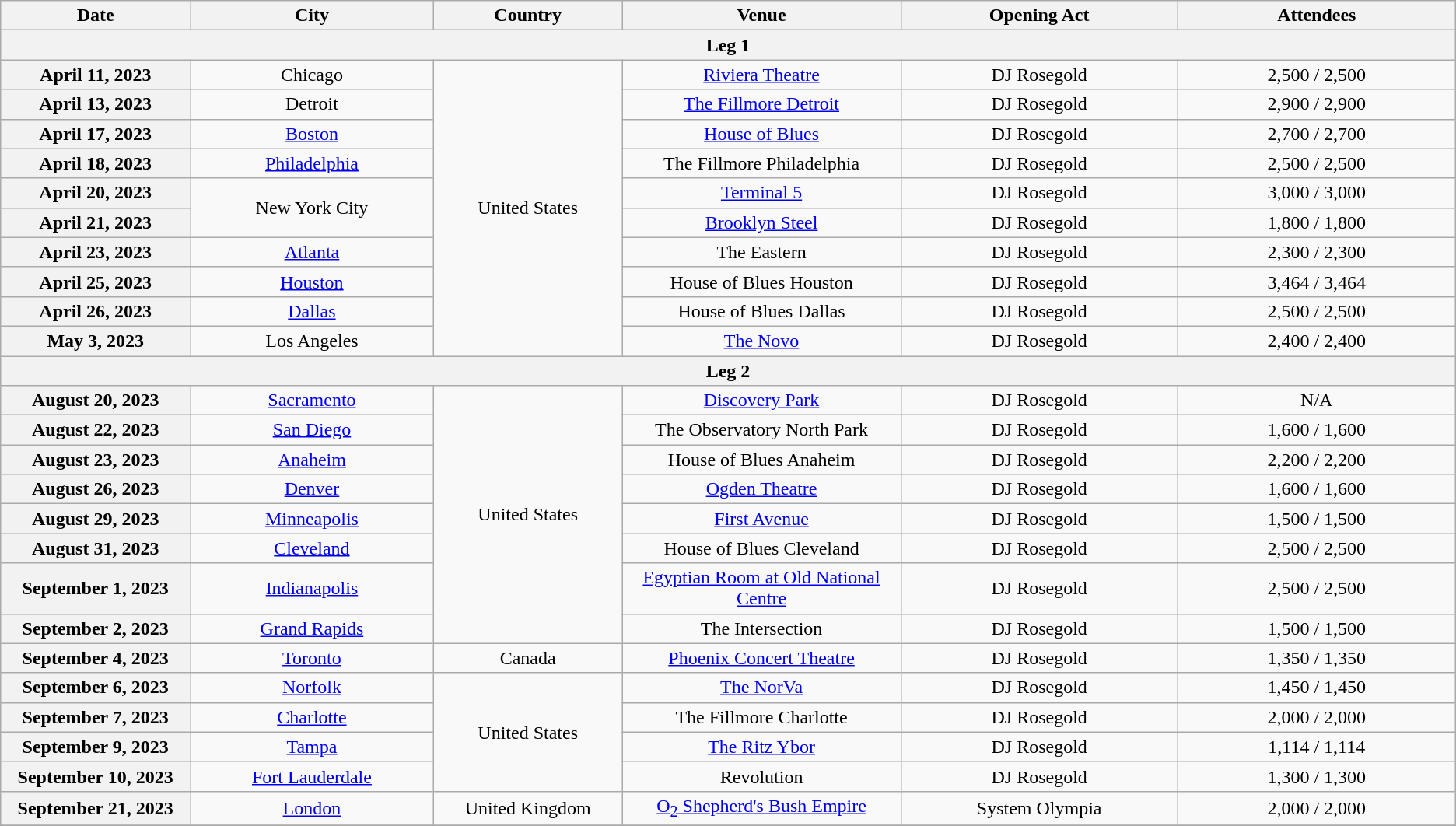<table class="wikitable plainrowheaders" style="text-align:center;">
<tr>
<th scope="col" style="width:10em;">Date</th>
<th scope="col" style="width:13em;">City</th>
<th scope="col" style="width:10em;">Country</th>
<th scope="col" style="width:15em;">Venue</th>
<th scope="col" style="width:15em;">Opening Act</th>
<th scope="col" style="width:15em;">Attendees</th>
</tr>
<tr>
<th colspan="6">Leg 1</th>
</tr>
<tr>
<th scope="row" style="text-align:center;">April 11, 2023</th>
<td>Chicago</td>
<td rowspan="10">United States</td>
<td><a href='#'>Riviera Theatre</a></td>
<td>DJ Rosegold</td>
<td>2,500 / 2,500</td>
</tr>
<tr>
<th scope="row" style="text-align:center;">April 13, 2023</th>
<td>Detroit</td>
<td><a href='#'>The Fillmore Detroit</a></td>
<td>DJ Rosegold</td>
<td>2,900 / 2,900</td>
</tr>
<tr>
<th scope="row" style="text-align:center;">April 17, 2023</th>
<td><a href='#'>Boston</a></td>
<td><a href='#'>House of Blues</a></td>
<td>DJ Rosegold</td>
<td>2,700 / 2,700</td>
</tr>
<tr>
<th scope="row" style="text-align:center;">April 18, 2023</th>
<td><a href='#'>Philadelphia</a></td>
<td>The Fillmore Philadelphia</td>
<td>DJ Rosegold</td>
<td>2,500 / 2,500</td>
</tr>
<tr>
<th scope="row" style="text-align:center;">April 20, 2023</th>
<td rowspan="2">New York City</td>
<td><a href='#'>Terminal 5</a></td>
<td>DJ Rosegold</td>
<td>3,000 / 3,000</td>
</tr>
<tr>
<th scope="row" style="text-align:center;">April 21, 2023</th>
<td><a href='#'>Brooklyn Steel</a></td>
<td>DJ Rosegold</td>
<td>1,800 / 1,800</td>
</tr>
<tr>
<th scope="row" style="text-align:center;">April 23, 2023</th>
<td><a href='#'>Atlanta</a></td>
<td>The Eastern</td>
<td>DJ Rosegold</td>
<td>2,300 / 2,300</td>
</tr>
<tr>
<th scope="row" style="text-align:center;">April 25, 2023</th>
<td><a href='#'>Houston</a></td>
<td>House of Blues Houston</td>
<td>DJ Rosegold</td>
<td>3,464 / 3,464</td>
</tr>
<tr>
<th scope="row" style="text-align:center;">April 26, 2023</th>
<td><a href='#'>Dallas</a></td>
<td>House of Blues Dallas</td>
<td>DJ Rosegold</td>
<td>2,500 / 2,500</td>
</tr>
<tr>
<th scope="row" style="text-align:center;">May 3, 2023</th>
<td>Los Angeles</td>
<td><a href='#'>The Novo</a></td>
<td>DJ Rosegold</td>
<td>2,400 / 2,400</td>
</tr>
<tr>
<th colspan="6">Leg 2</th>
</tr>
<tr>
<th scope="row" style="text-align:center;">August 20, 2023</th>
<td><a href='#'>Sacramento</a></td>
<td rowspan="8">United States</td>
<td><a href='#'>Discovery Park</a></td>
<td>DJ Rosegold</td>
<td>N/A</td>
</tr>
<tr>
<th scope="row" style="text-align:center;">August 22, 2023</th>
<td><a href='#'>San Diego</a></td>
<td>The Observatory North Park</td>
<td>DJ Rosegold</td>
<td>1,600 / 1,600</td>
</tr>
<tr>
<th scope="row" style="text-align:center;">August 23, 2023</th>
<td><a href='#'>Anaheim</a></td>
<td>House of Blues Anaheim</td>
<td>DJ Rosegold</td>
<td>2,200 / 2,200</td>
</tr>
<tr>
<th scope="row" style="text-align:center;">August 26, 2023</th>
<td><a href='#'>Denver</a></td>
<td><a href='#'>Ogden Theatre</a></td>
<td>DJ Rosegold</td>
<td>1,600 / 1,600</td>
</tr>
<tr>
<th scope="row" style="text-align:center;">August 29, 2023</th>
<td><a href='#'>Minneapolis</a></td>
<td><a href='#'>First Avenue</a></td>
<td>DJ Rosegold</td>
<td>1,500 / 1,500</td>
</tr>
<tr>
<th scope="row" style="text-align:center;">August 31, 2023</th>
<td><a href='#'>Cleveland</a></td>
<td>House of Blues Cleveland</td>
<td>DJ Rosegold</td>
<td>2,500 / 2,500</td>
</tr>
<tr>
<th scope="row" style="text-align:center;">September 1, 2023</th>
<td><a href='#'>Indianapolis</a></td>
<td><a href='#'>Egyptian Room at Old National Centre</a></td>
<td>DJ Rosegold</td>
<td>2,500 / 2,500</td>
</tr>
<tr>
<th scope="row" style="text-align:center;">September 2, 2023</th>
<td><a href='#'>Grand Rapids</a></td>
<td>The Intersection</td>
<td>DJ Rosegold</td>
<td>1,500 / 1,500</td>
</tr>
<tr>
<th scope="row" style="text-align:center;">September 4, 2023</th>
<td><a href='#'>Toronto</a></td>
<td>Canada</td>
<td><a href='#'>Phoenix Concert Theatre</a></td>
<td>DJ Rosegold</td>
<td>1,350 / 1,350</td>
</tr>
<tr>
<th scope="row" style="text-align:center;">September 6, 2023</th>
<td><a href='#'>Norfolk</a></td>
<td rowspan="4">United States</td>
<td><a href='#'>The NorVa</a></td>
<td>DJ Rosegold</td>
<td>1,450 / 1,450</td>
</tr>
<tr>
<th scope="row" style="text-align:center;">September 7, 2023</th>
<td><a href='#'>Charlotte</a></td>
<td>The Fillmore Charlotte</td>
<td>DJ Rosegold</td>
<td>2,000 / 2,000</td>
</tr>
<tr>
<th scope="row" style="text-align:center;">September 9, 2023</th>
<td><a href='#'>Tampa</a></td>
<td><a href='#'>The Ritz Ybor</a></td>
<td>DJ Rosegold</td>
<td>1,114 / 1,114</td>
</tr>
<tr>
<th scope="row" style="text-align:center;">September 10, 2023</th>
<td><a href='#'>Fort Lauderdale</a></td>
<td>Revolution</td>
<td>DJ Rosegold</td>
<td>1,300 / 1,300</td>
</tr>
<tr>
<th scope="row" style="text-align:center;">September 21, 2023</th>
<td><a href='#'>London</a></td>
<td>United Kingdom</td>
<td><a href='#'>O<sub>2</sub> Shepherd's Bush Empire</a></td>
<td>System Olympia</td>
<td>2,000 / 2,000</td>
</tr>
<tr>
</tr>
</table>
